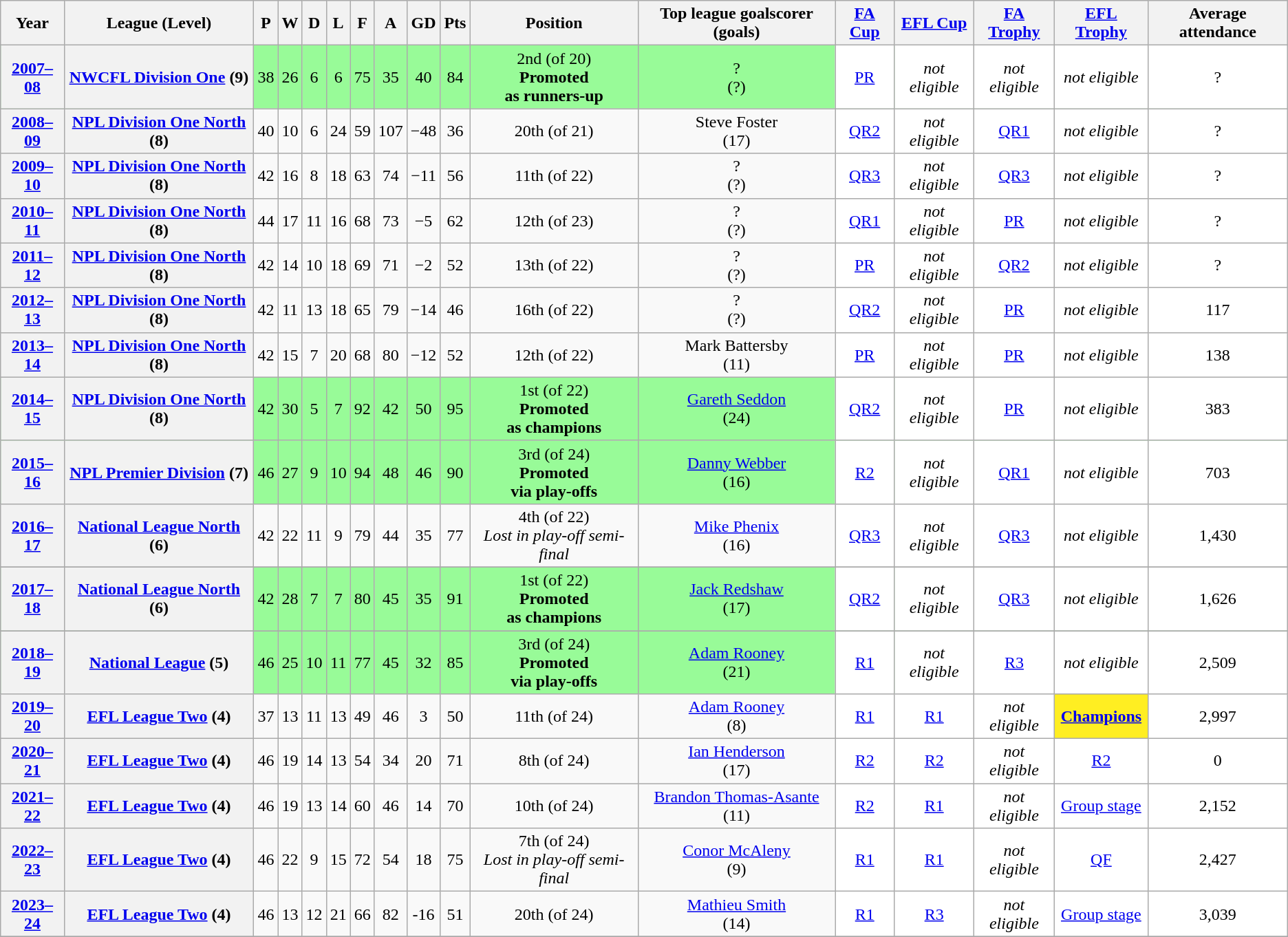<table class="wikitable">
<tr>
<th>Year</th>
<th>League (Level)</th>
<th>P</th>
<th>W</th>
<th>D</th>
<th>L</th>
<th>F</th>
<th>A</th>
<th>GD</th>
<th>Pts</th>
<th>Position</th>
<th>Top league goalscorer (goals)</th>
<th><a href='#'>FA Cup</a></th>
<th><a href='#'>EFL Cup</a></th>
<th><a href='#'>FA Trophy</a></th>
<th><a href='#'>EFL Trophy</a></th>
<th>Average attendance</th>
</tr>
<tr bgcolor="palegreen" align="center">
<th><a href='#'>2007–08</a></th>
<th><a href='#'>NWCFL Division One</a> (9)</th>
<td>38</td>
<td>26</td>
<td>6</td>
<td>6</td>
<td>75</td>
<td>35</td>
<td>40</td>
<td>84</td>
<td>2nd (of 20)<br><strong>Promoted<br>as runners-up</strong></td>
<td>?<br>(?)</td>
<td bgcolor="white"><a href='#'>PR</a></td>
<td bgcolor="white"><em>not eligible</em></td>
<td bgcolor="white"><em>not eligible</em></td>
<td bgcolor="white"><em>not eligible</em></td>
<td bgcolor="white">?</td>
</tr>
<tr align="center">
<th><a href='#'>2008–09</a></th>
<th><a href='#'>NPL Division One North</a> (8)</th>
<td>40</td>
<td>10</td>
<td>6</td>
<td>24</td>
<td>59</td>
<td>107</td>
<td>−48</td>
<td>36</td>
<td>20th (of 21)</td>
<td>Steve Foster<br>(17)</td>
<td bgcolor="white"><a href='#'>QR2</a></td>
<td bgcolor="white"><em>not eligible</em></td>
<td bgcolor="white"><a href='#'>QR1</a></td>
<td bgcolor="white"><em>not eligible</em></td>
<td bgcolor="white">?</td>
</tr>
<tr align="center">
<th><a href='#'>2009–10</a></th>
<th><a href='#'>NPL Division One North</a> (8)</th>
<td>42</td>
<td>16</td>
<td>8</td>
<td>18</td>
<td>63</td>
<td>74</td>
<td>−11</td>
<td>56</td>
<td>11th (of 22)</td>
<td>?<br>(?)</td>
<td bgcolor="white"><a href='#'>QR3</a></td>
<td bgcolor="white"><em>not eligible</em></td>
<td bgcolor="white"><a href='#'>QR3</a></td>
<td bgcolor="white"><em>not eligible</em></td>
<td bgcolor="white">?</td>
</tr>
<tr align="center">
<th><a href='#'>2010–11</a></th>
<th><a href='#'>NPL Division One North</a> (8)</th>
<td>44</td>
<td>17</td>
<td>11</td>
<td>16</td>
<td>68</td>
<td>73</td>
<td>−5</td>
<td>62</td>
<td>12th (of 23)</td>
<td>?<br>(?)</td>
<td bgcolor="white"><a href='#'>QR1</a></td>
<td bgcolor="white"><em>not eligible</em></td>
<td bgcolor="white"><a href='#'>PR</a></td>
<td bgcolor="white"><em>not eligible</em></td>
<td bgcolor="white">?</td>
</tr>
<tr align="center">
<th><a href='#'>2011–12</a></th>
<th><a href='#'>NPL Division One North</a> (8)</th>
<td>42</td>
<td>14</td>
<td>10</td>
<td>18</td>
<td>69</td>
<td>71</td>
<td>−2</td>
<td>52</td>
<td>13th (of 22)</td>
<td>?<br>(?)</td>
<td bgcolor="white"><a href='#'>PR</a></td>
<td bgcolor="white"><em>not eligible</em></td>
<td bgcolor="white"><a href='#'>QR2</a></td>
<td bgcolor="white"><em>not eligible</em></td>
<td bgcolor="white">?</td>
</tr>
<tr align="center">
<th><a href='#'>2012–13</a></th>
<th><a href='#'>NPL Division One North</a> (8)</th>
<td>42</td>
<td>11</td>
<td>13</td>
<td>18</td>
<td>65</td>
<td>79</td>
<td>−14</td>
<td>46</td>
<td>16th (of 22)</td>
<td>?<br>(?)</td>
<td bgcolor="white"><a href='#'>QR2</a></td>
<td bgcolor="white"><em>not eligible</em></td>
<td bgcolor="white"><a href='#'>PR</a></td>
<td bgcolor="white"><em>not eligible</em></td>
<td bgcolor="white">117</td>
</tr>
<tr align="center">
<th><a href='#'>2013–14</a></th>
<th><a href='#'>NPL Division One North</a> (8)</th>
<td>42</td>
<td>15</td>
<td>7</td>
<td>20</td>
<td>68</td>
<td>80</td>
<td>−12</td>
<td>52</td>
<td>12th (of 22)</td>
<td>Mark Battersby<br>(11)</td>
<td bgcolor="white"><a href='#'>PR</a></td>
<td bgcolor="white"><em>not eligible</em></td>
<td bgcolor="white"><a href='#'>PR</a></td>
<td bgcolor="white"><em>not eligible</em></td>
<td bgcolor="white">138</td>
</tr>
<tr bgcolor="palegreen" align="center">
<th><a href='#'>2014–15</a></th>
<th><a href='#'>NPL Division One North</a> (8)</th>
<td>42</td>
<td>30</td>
<td>5</td>
<td>7</td>
<td>92</td>
<td>42</td>
<td>50</td>
<td>95</td>
<td>1st (of 22)<br><strong>Promoted<br>as champions</strong></td>
<td><a href='#'>Gareth Seddon</a><br>(24)</td>
<td bgcolor="white"><a href='#'>QR2</a></td>
<td bgcolor="white"><em>not eligible</em></td>
<td bgcolor="white"><a href='#'>PR</a></td>
<td bgcolor="white"><em>not eligible</em></td>
<td bgcolor="white">383</td>
</tr>
<tr bgcolor="palegreen" align="center">
<th><a href='#'>2015–16</a></th>
<th><a href='#'>NPL Premier Division</a> (7)</th>
<td>46</td>
<td>27</td>
<td>9</td>
<td>10</td>
<td>94</td>
<td>48</td>
<td>46</td>
<td>90</td>
<td>3rd (of 24)<br><strong>Promoted<br>via play-offs</strong></td>
<td><a href='#'>Danny Webber</a><br>(16)</td>
<td bgcolor="white"><a href='#'>R2</a></td>
<td bgcolor="white"><em>not eligible</em></td>
<td bgcolor="white"><a href='#'>QR1</a></td>
<td bgcolor="white"><em>not eligible</em></td>
<td bgcolor="white">703</td>
</tr>
<tr align="center">
<th><a href='#'>2016–17</a></th>
<th><a href='#'>National League North</a> (6)</th>
<td>42</td>
<td>22</td>
<td>11</td>
<td>9</td>
<td>79</td>
<td>44</td>
<td>35</td>
<td>77</td>
<td>4th (of 22)<br><em>Lost in play-off semi-final</em></td>
<td><a href='#'>Mike Phenix</a><br>(16)</td>
<td bgcolor="white"><a href='#'>QR3</a></td>
<td bgcolor="white"><em>not eligible</em></td>
<td bgcolor="white"><a href='#'>QR3</a></td>
<td bgcolor="white"><em>not eligible</em></td>
<td bgcolor="white">1,430</td>
</tr>
<tr align="center">
</tr>
<tr bgcolor="palegreen" align="center">
<th><a href='#'>2017–18</a></th>
<th><a href='#'>National League North</a> (6)</th>
<td>42</td>
<td>28</td>
<td>7</td>
<td>7</td>
<td>80</td>
<td>45</td>
<td>35</td>
<td>91</td>
<td>1st (of 22)<br><strong>Promoted<br>as champions</strong></td>
<td><a href='#'>Jack Redshaw</a><br>(17)</td>
<td bgcolor="white"><a href='#'>QR2</a></td>
<td bgcolor="white"><em>not eligible</em></td>
<td bgcolor="white"><a href='#'>QR3</a></td>
<td bgcolor="white"><em>not eligible</em></td>
<td bgcolor="white">1,626</td>
</tr>
<tr align="center">
</tr>
<tr bgcolor="palegreen" align="center">
<th><a href='#'>2018–19</a></th>
<th><a href='#'>National League</a> (5)</th>
<td>46</td>
<td>25</td>
<td>10</td>
<td>11</td>
<td>77</td>
<td>45</td>
<td>32</td>
<td>85</td>
<td>3rd (of 24)<br><strong>Promoted<br>via play-offs</strong></td>
<td><a href='#'>Adam Rooney</a><br>(21)</td>
<td bgcolor="white"><a href='#'>R1</a></td>
<td bgcolor="white"><em>not eligible</em></td>
<td bgcolor="white"><a href='#'>R3</a></td>
<td bgcolor="white"><em>not eligible</em></td>
<td bgcolor="white">2,509</td>
</tr>
<tr align="center">
<th><a href='#'>2019–20</a></th>
<th><a href='#'>EFL League Two</a> (4)</th>
<td>37</td>
<td>13</td>
<td>11</td>
<td>13</td>
<td>49</td>
<td>46</td>
<td>3</td>
<td>50</td>
<td>11th (of 24)</td>
<td><a href='#'>Adam Rooney</a><br>(8)</td>
<td bgcolor="white"><a href='#'>R1</a></td>
<td bgcolor="white"><a href='#'>R1</a></td>
<td bgcolor="white"><em>not eligible</em></td>
<td style="background-color:#FE2"><strong><a href='#'>Champions</a></strong></td>
<td bgcolor="white">2,997</td>
</tr>
<tr align="center">
<th><a href='#'>2020–21</a></th>
<th><a href='#'>EFL League Two</a> (4)</th>
<td>46</td>
<td>19</td>
<td>14</td>
<td>13</td>
<td>54</td>
<td>34</td>
<td>20</td>
<td>71</td>
<td>8th (of 24)</td>
<td><a href='#'>Ian Henderson</a><br>(17)</td>
<td bgcolor="white"><a href='#'>R2</a></td>
<td bgcolor="white"><a href='#'>R2</a></td>
<td bgcolor="white"><em>not eligible</em></td>
<td bgcolor="white"><a href='#'>R2</a></td>
<td bgcolor="white">0</td>
</tr>
<tr align="center">
<th><a href='#'>2021–22</a></th>
<th><a href='#'>EFL League Two</a> (4)</th>
<td>46</td>
<td>19</td>
<td>13</td>
<td>14</td>
<td>60</td>
<td>46</td>
<td>14</td>
<td>70</td>
<td>10th (of 24)</td>
<td><a href='#'>Brandon Thomas-Asante</a><br>(11)</td>
<td bgcolor="white"><a href='#'>R2</a></td>
<td bgcolor="white"><a href='#'>R1</a></td>
<td bgcolor="white"><em>not eligible</em></td>
<td bgcolor="white"><a href='#'>Group stage</a></td>
<td bgcolor="white">2,152</td>
</tr>
<tr align="center">
<th><a href='#'>2022–23</a></th>
<th><a href='#'>EFL League Two</a> (4)</th>
<td>46</td>
<td>22</td>
<td>9</td>
<td>15</td>
<td>72</td>
<td>54</td>
<td>18</td>
<td>75</td>
<td>7th (of 24)<br><em>Lost in play-off semi-final</em></td>
<td><a href='#'>Conor McAleny</a><br>(9)</td>
<td bgcolor="white"><a href='#'>R1</a></td>
<td bgcolor="white"><a href='#'>R1</a></td>
<td bgcolor="white"><em>not eligible</em></td>
<td bgcolor="white"><a href='#'>QF</a></td>
<td bgcolor="white">2,427</td>
</tr>
<tr align="center">
<th><a href='#'>2023–24</a></th>
<th><a href='#'>EFL League Two</a> (4)</th>
<td>46</td>
<td>13</td>
<td>12</td>
<td>21</td>
<td>66</td>
<td>82</td>
<td>-16</td>
<td>51</td>
<td>20th (of 24)</td>
<td><a href='#'>Mathieu Smith</a> <br>(14)</td>
<td bgcolor="white"><a href='#'>R1</a></td>
<td bgcolor="white"><a href='#'>R3</a></td>
<td bgcolor="white"><em>not eligible</em></td>
<td bgcolor="white"><a href='#'>Group stage</a></td>
<td bgcolor="white">3,039</td>
</tr>
<tr align=“center”>
</tr>
</table>
